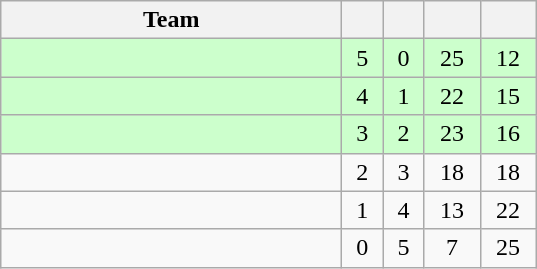<table class="wikitable" style="text-align:center;">
<tr>
<th width=220>Team</th>
<th width=20></th>
<th width=20></th>
<th width=30></th>
<th width=30></th>
</tr>
<tr bgcolor="#ccffcc">
<td align=left></td>
<td>5</td>
<td>0</td>
<td>25</td>
<td>12</td>
</tr>
<tr bgcolor="#ccffcc">
<td align=left></td>
<td>4</td>
<td>1</td>
<td>22</td>
<td>15</td>
</tr>
<tr bgcolor="#ccffcc">
<td align=left></td>
<td>3</td>
<td>2</td>
<td>23</td>
<td>16</td>
</tr>
<tr>
<td align=left></td>
<td>2</td>
<td>3</td>
<td>18</td>
<td>18</td>
</tr>
<tr>
<td align=left></td>
<td>1</td>
<td>4</td>
<td>13</td>
<td>22</td>
</tr>
<tr>
<td align=left></td>
<td>0</td>
<td>5</td>
<td>7</td>
<td>25</td>
</tr>
</table>
